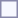<table style="border:1px solid #8888aa; background-color:#f7f8ff; padding:5px; font-size:95%; margin: 0px 12px 12px 0px;">
</table>
